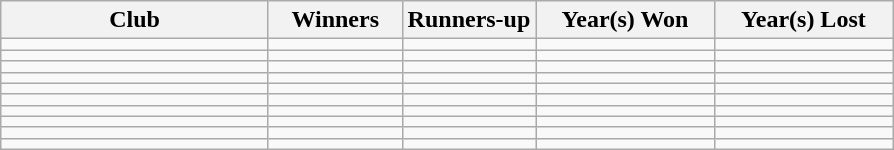<table class="wikitable sortable" style="font-size:100%; ">
<tr>
<th style="width:30%;">Club</th>
<th style="width:15%;">Winners</th>
<th style="width:15%;">Runners-up</th>
<th style="width:20%;">Year(s) Won</th>
<th style="width:20%;">Year(s) Lost</th>
</tr>
<tr>
<td></td>
<td></td>
<td></td>
<td></td>
<td></td>
</tr>
<tr>
<td></td>
<td></td>
<td></td>
<td></td>
<td></td>
</tr>
<tr>
<td></td>
<td></td>
<td></td>
<td></td>
<td></td>
</tr>
<tr>
<td></td>
<td></td>
<td></td>
<td></td>
<td></td>
</tr>
<tr>
<td></td>
<td></td>
<td></td>
<td></td>
<td></td>
</tr>
<tr>
<td></td>
<td></td>
<td></td>
<td></td>
<td></td>
</tr>
<tr>
<td></td>
<td></td>
<td></td>
<td></td>
<td></td>
</tr>
<tr>
<td></td>
<td></td>
<td></td>
<td></td>
<td></td>
</tr>
<tr>
<td></td>
<td></td>
<td></td>
<td></td>
<td></td>
</tr>
<tr>
<td></td>
<td></td>
<td></td>
<td></td>
<td></td>
</tr>
</table>
